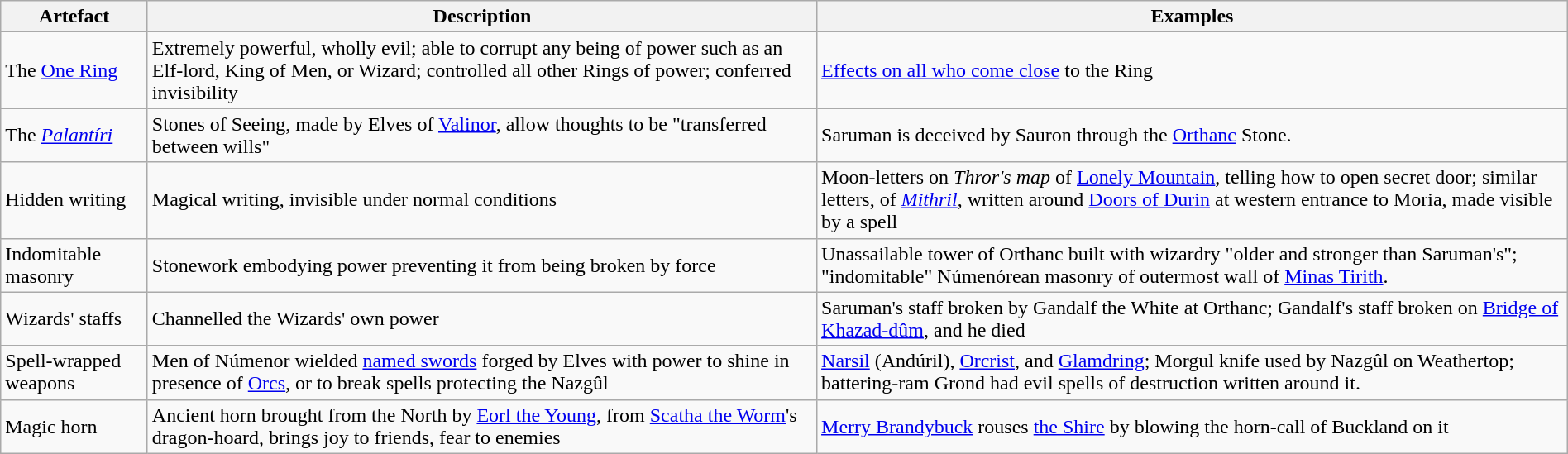<table class="wikitable" style="margin:1em auto;">
<tr>
<th>Artefact</th>
<th>Description</th>
<th>Examples</th>
</tr>
<tr>
<td>The <a href='#'>One Ring</a></td>
<td>Extremely powerful, wholly evil; able to corrupt any being of power such as an Elf-lord, King of Men, or Wizard; controlled all other Rings of power; conferred invisibility</td>
<td><a href='#'>Effects on all who come close</a> to the Ring</td>
</tr>
<tr>
<td>The <em><a href='#'>Palantíri</a></em></td>
<td>Stones of Seeing, made by Elves of <a href='#'>Valinor</a>, allow thoughts to be "transferred between wills"</td>
<td>Saruman is deceived by Sauron through the <a href='#'>Orthanc</a> Stone.</td>
</tr>
<tr>
<td>Hidden writing</td>
<td>Magical writing, invisible under normal conditions</td>
<td>Moon-letters on <em>Thror's map</em> of <a href='#'>Lonely Mountain</a>, telling how to open secret door; similar letters, of <em><a href='#'>Mithril</a></em>, written around <a href='#'>Doors of Durin</a> at western entrance to Moria, made visible by a spell</td>
</tr>
<tr>
<td>Indomitable masonry</td>
<td>Stonework embodying power preventing it from being broken by force</td>
<td>Unassailable tower of Orthanc built with wizardry "older and stronger than Saruman's"; "indomitable" Númenórean masonry of outermost wall of <a href='#'>Minas Tirith</a>.</td>
</tr>
<tr>
<td>Wizards' staffs</td>
<td>Channelled the Wizards' own power</td>
<td>Saruman's staff broken by Gandalf the White at Orthanc; Gandalf's staff broken on <a href='#'>Bridge of Khazad-dûm</a>, and he died</td>
</tr>
<tr>
<td>Spell-wrapped weapons</td>
<td>Men of Númenor wielded <a href='#'>named swords</a> forged by Elves with power to shine in presence of <a href='#'>Orcs</a>, or to break spells protecting the Nazgûl</td>
<td><a href='#'>Narsil</a> (Andúril), <a href='#'>Orcrist</a>, and <a href='#'>Glamdring</a>; Morgul knife used by Nazgûl on Weathertop; battering-ram Grond had evil spells of destruction written around it.</td>
</tr>
<tr>
<td>Magic horn</td>
<td>Ancient horn brought from the North by <a href='#'>Eorl the Young</a>, from <a href='#'>Scatha the Worm</a>'s dragon-hoard, brings joy to friends, fear to enemies</td>
<td><a href='#'>Merry Brandybuck</a> rouses <a href='#'>the Shire</a> by blowing the horn-call of Buckland on it</td>
</tr>
</table>
